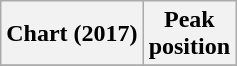<table class="wikitable plainrowheaders" style="text-align:center">
<tr>
<th scope="col">Chart (2017)</th>
<th scope="col">Peak<br>position</th>
</tr>
<tr>
</tr>
</table>
